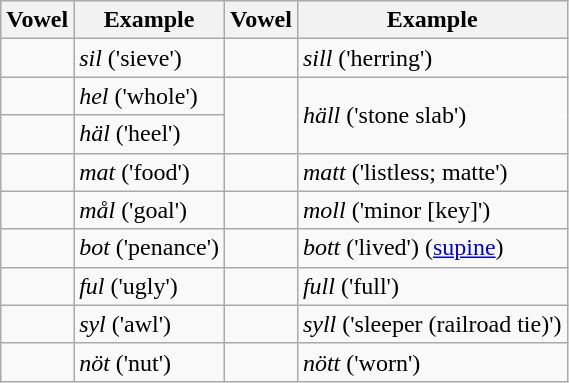<table class="wikitable">
<tr>
<th>Vowel</th>
<th>Example</th>
<th>Vowel</th>
<th>Example</th>
</tr>
<tr>
<td style="text-align: center;"></td>
<td> <em>sil</em> ('sieve')</td>
<td style="text-align: center;"></td>
<td> <em>sill</em> ('herring')</td>
</tr>
<tr>
<td style="text-align: center;"></td>
<td> <em>hel</em> ('whole')</td>
<td rowspan="2" style="text-align: center;"></td>
<td rowspan="2"> <em>häll</em> ('stone slab')</td>
</tr>
<tr>
<td style="text-align: center;"></td>
<td> <em>häl</em> ('heel')</td>
</tr>
<tr>
<td style="text-align: center;"></td>
<td> <em>mat</em> ('food')</td>
<td style="text-align: center;"></td>
<td> <em>matt</em> ('listless; matte')</td>
</tr>
<tr>
<td style="text-align: center;"></td>
<td> <em>mål</em> ('goal')</td>
<td style="text-align: center;"></td>
<td> <em>moll</em> ('minor [key]')</td>
</tr>
<tr>
<td style="text-align: center;"></td>
<td> <em>bot</em> ('penance')</td>
<td style="text-align: center;"></td>
<td> <em>bott</em> ('lived') (<a href='#'>supine</a>)</td>
</tr>
<tr>
<td style="text-align: center;"></td>
<td> <em>ful</em> ('ugly')</td>
<td style="text-align: center;"></td>
<td> <em>full</em> ('full')</td>
</tr>
<tr>
<td style="text-align: center;"></td>
<td> <em>syl</em> ('awl')</td>
<td style="text-align: center;"></td>
<td> <em>syll</em> ('sleeper (railroad tie)')</td>
</tr>
<tr>
<td style="text-align: center;"></td>
<td> <em>nöt</em> ('nut')</td>
<td style="text-align: center;"></td>
<td> <em>nött</em> ('worn')</td>
</tr>
</table>
